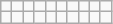<table class="wikitable">
<tr>
<td></td>
<td></td>
<td></td>
<td></td>
<td></td>
<td></td>
<td></td>
<td></td>
<td></td>
<td></td>
</tr>
<tr>
<td></td>
<td></td>
<td></td>
<td></td>
<td></td>
<td></td>
<td></td>
<td></td>
<td></td>
<td></td>
</tr>
</table>
